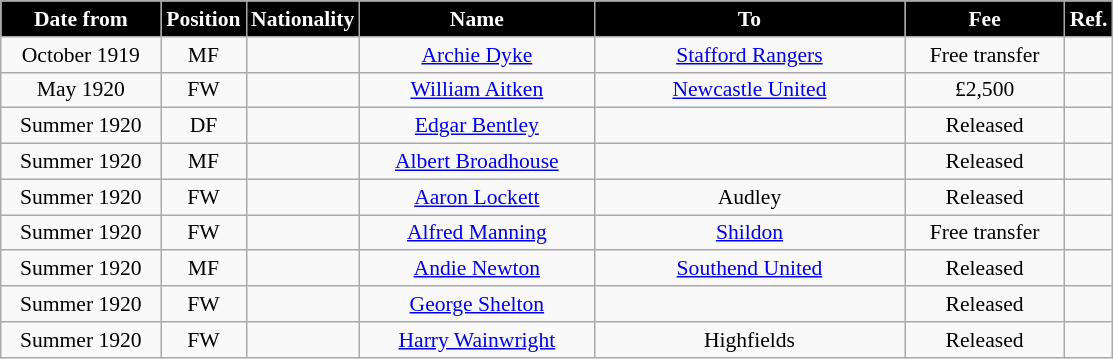<table class="wikitable" style="text-align:center; font-size:90%; ">
<tr>
<th style="background:#000000; color:white; width:100px;">Date from</th>
<th style="background:#000000; color:white; width:50px;">Position</th>
<th style="background:#000000; color:white; width:50px;">Nationality</th>
<th style="background:#000000; color:white; width:150px;">Name</th>
<th style="background:#000000; color:white; width:200px;">To</th>
<th style="background:#000000; color:white; width:100px;">Fee</th>
<th style="background:#000000; color:white; width:25px;">Ref.</th>
</tr>
<tr>
<td>October 1919</td>
<td>MF</td>
<td></td>
<td><a href='#'>Archie Dyke</a></td>
<td><a href='#'>Stafford Rangers</a></td>
<td>Free transfer</td>
<td></td>
</tr>
<tr>
<td>May 1920</td>
<td>FW</td>
<td></td>
<td><a href='#'>William Aitken</a></td>
<td><a href='#'>Newcastle United</a></td>
<td>£2,500</td>
<td></td>
</tr>
<tr>
<td>Summer 1920</td>
<td>DF</td>
<td></td>
<td><a href='#'>Edgar Bentley</a></td>
<td></td>
<td>Released</td>
<td></td>
</tr>
<tr>
<td>Summer 1920</td>
<td>MF</td>
<td></td>
<td><a href='#'>Albert Broadhouse</a></td>
<td></td>
<td>Released</td>
<td></td>
</tr>
<tr>
<td>Summer 1920</td>
<td>FW</td>
<td></td>
<td><a href='#'>Aaron Lockett</a></td>
<td>Audley</td>
<td>Released</td>
<td></td>
</tr>
<tr>
<td>Summer 1920</td>
<td>FW</td>
<td></td>
<td><a href='#'>Alfred Manning</a></td>
<td><a href='#'>Shildon</a></td>
<td>Free transfer</td>
<td></td>
</tr>
<tr>
<td>Summer 1920</td>
<td>MF</td>
<td></td>
<td><a href='#'>Andie Newton</a></td>
<td><a href='#'>Southend United</a></td>
<td>Released</td>
<td></td>
</tr>
<tr>
<td>Summer 1920</td>
<td>FW</td>
<td></td>
<td><a href='#'>George Shelton</a></td>
<td></td>
<td>Released</td>
<td></td>
</tr>
<tr>
<td>Summer 1920</td>
<td>FW</td>
<td></td>
<td><a href='#'>Harry Wainwright</a></td>
<td>Highfields</td>
<td>Released</td>
<td></td>
</tr>
</table>
